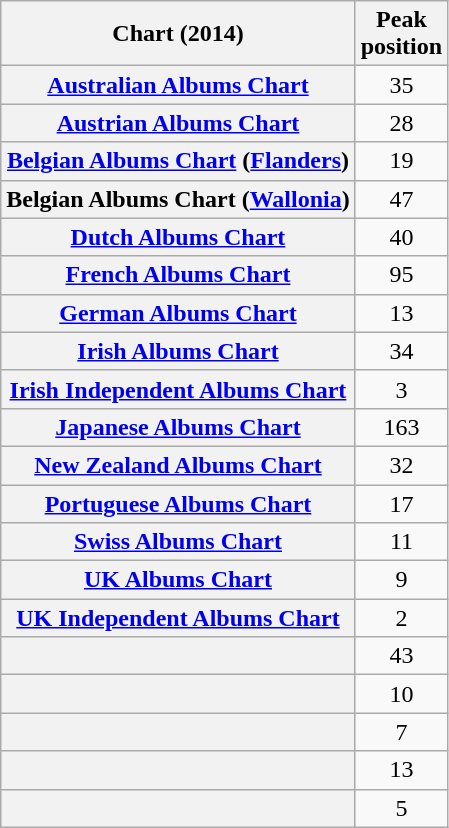<table class="wikitable sortable plainrowheaders" style="text-align:center">
<tr>
<th scope="col">Chart (2014)</th>
<th scope="col">Peak<br>position</th>
</tr>
<tr>
<th scope="row"><a href='#'>Australian Albums Chart</a></th>
<td>35</td>
</tr>
<tr>
<th scope="row"><a href='#'>Austrian Albums Chart</a></th>
<td>28</td>
</tr>
<tr>
<th scope="row"><a href='#'>Belgian Albums Chart</a> (<a href='#'>Flanders</a>)</th>
<td>19</td>
</tr>
<tr>
<th scope="row">Belgian Albums Chart (<a href='#'>Wallonia</a>)</th>
<td>47</td>
</tr>
<tr>
<th scope="row"><a href='#'>Dutch Albums Chart</a></th>
<td>40</td>
</tr>
<tr>
<th scope="row"><a href='#'>French Albums Chart</a></th>
<td>95</td>
</tr>
<tr>
<th scope="row"><a href='#'>German Albums Chart</a></th>
<td>13</td>
</tr>
<tr>
<th scope="row"><a href='#'>Irish Albums Chart</a></th>
<td>34</td>
</tr>
<tr>
<th scope="row"><a href='#'>Irish Independent Albums Chart</a></th>
<td>3</td>
</tr>
<tr>
<th scope="row"><a href='#'>Japanese Albums Chart</a></th>
<td>163</td>
</tr>
<tr>
<th scope="row"><a href='#'>New Zealand Albums Chart</a></th>
<td>32</td>
</tr>
<tr>
<th scope="row"><a href='#'>Portuguese Albums Chart</a></th>
<td>17</td>
</tr>
<tr>
<th scope="row"><a href='#'>Swiss Albums Chart</a></th>
<td>11</td>
</tr>
<tr>
<th scope="row"><a href='#'>UK Albums Chart</a></th>
<td>9</td>
</tr>
<tr>
<th scope="row"><a href='#'>UK Independent Albums Chart</a></th>
<td>2</td>
</tr>
<tr>
<th scope="row"></th>
<td>43</td>
</tr>
<tr>
<th scope="row"></th>
<td>10</td>
</tr>
<tr>
<th scope="row"></th>
<td>7</td>
</tr>
<tr>
<th scope="row"></th>
<td>13</td>
</tr>
<tr>
<th scope="row"></th>
<td>5</td>
</tr>
</table>
